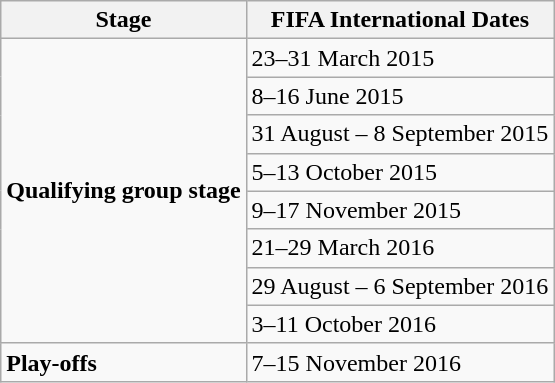<table class="wikitable">
<tr>
<th>Stage</th>
<th>FIFA International Dates</th>
</tr>
<tr>
<td rowspan=8><strong>Qualifying group stage</strong></td>
<td>23–31 March 2015</td>
</tr>
<tr>
<td>8–16 June 2015</td>
</tr>
<tr>
<td>31 August – 8 September 2015</td>
</tr>
<tr>
<td>5–13 October 2015</td>
</tr>
<tr>
<td>9–17 November 2015</td>
</tr>
<tr>
<td>21–29 March 2016</td>
</tr>
<tr>
<td>29 August – 6 September 2016</td>
</tr>
<tr>
<td>3–11 October 2016</td>
</tr>
<tr>
<td><strong>Play-offs</strong></td>
<td>7–15 November 2016</td>
</tr>
</table>
